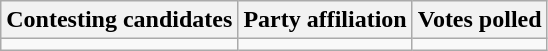<table class="wikitable sortable">
<tr>
<th>Contesting candidates</th>
<th>Party affiliation</th>
<th>Votes polled</th>
</tr>
<tr>
<td></td>
<td></td>
<td></td>
</tr>
</table>
